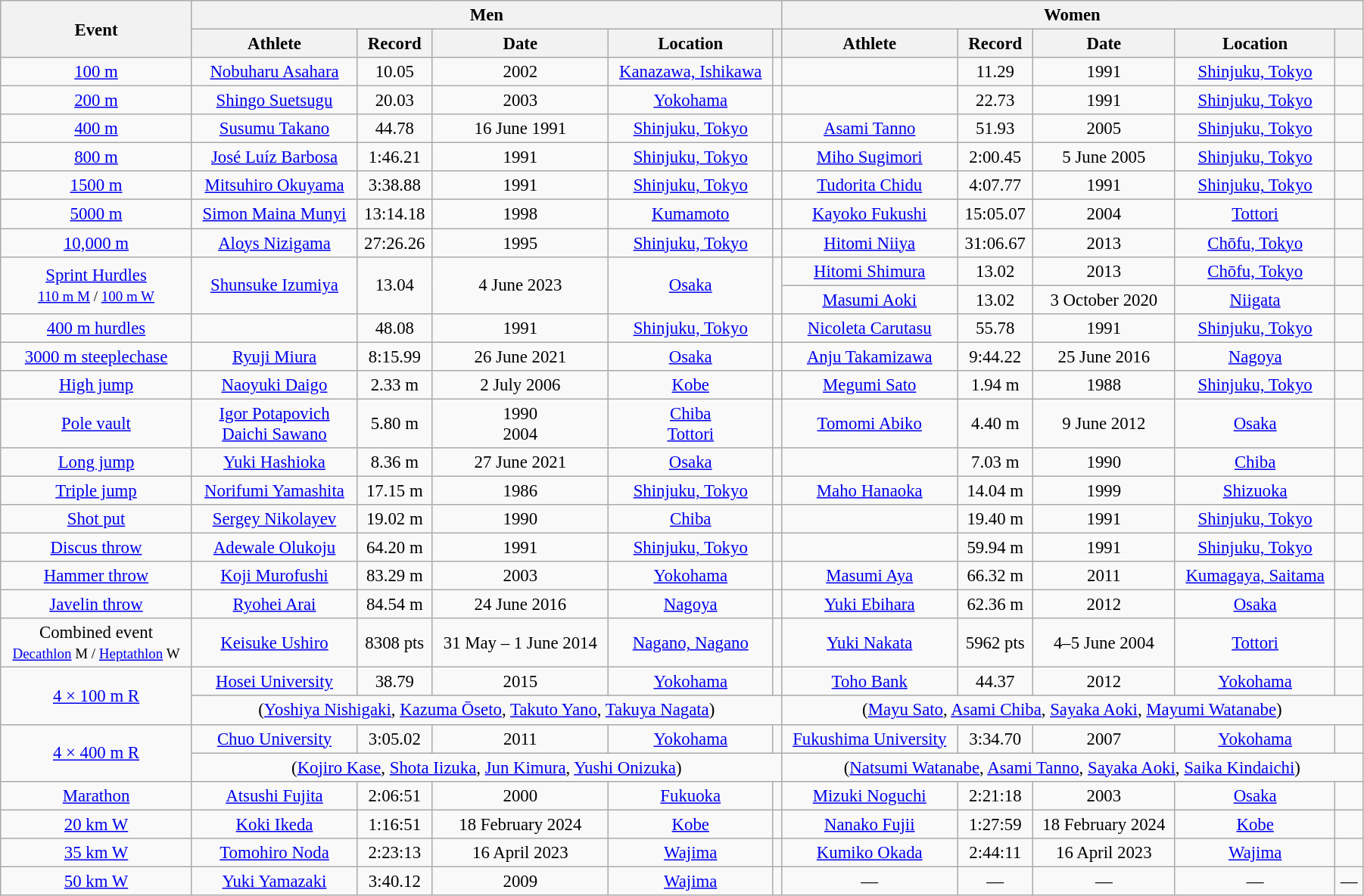<table class="wikitable" style=" text-align:center; font-size:95%;" width="95%">
<tr>
<th rowspan=2>Event</th>
<th colspan=5>Men</th>
<th colspan=5>Women</th>
</tr>
<tr>
<th>Athlete</th>
<th>Record</th>
<th>Date</th>
<th>Location</th>
<th></th>
<th>Athlete</th>
<th>Record</th>
<th>Date</th>
<th>Location</th>
<th></th>
</tr>
<tr>
<td><a href='#'>100 m</a></td>
<td><a href='#'>Nobuharu Asahara</a></td>
<td>10.05 <br></td>
<td>2002</td>
<td><a href='#'>Kanazawa, Ishikawa</a></td>
<td></td>
<td></td>
<td>11.29 <br></td>
<td>1991</td>
<td><a href='#'>Shinjuku, Tokyo</a></td>
<td></td>
</tr>
<tr>
<td><a href='#'>200 m</a></td>
<td><a href='#'>Shingo Suetsugu</a></td>
<td>20.03 <br></td>
<td>2003</td>
<td><a href='#'>Yokohama</a></td>
<td></td>
<td></td>
<td>22.73 <br></td>
<td>1991</td>
<td><a href='#'>Shinjuku, Tokyo</a></td>
<td></td>
</tr>
<tr>
<td><a href='#'>400 m</a></td>
<td><a href='#'>Susumu Takano</a></td>
<td>44.78 </td>
<td>16 June 1991</td>
<td><a href='#'>Shinjuku, Tokyo</a></td>
<td></td>
<td><a href='#'>Asami Tanno</a></td>
<td>51.93</td>
<td>2005</td>
<td><a href='#'>Shinjuku, Tokyo</a></td>
<td></td>
</tr>
<tr>
<td><a href='#'>800 m</a></td>
<td><a href='#'>José Luíz Barbosa</a></td>
<td>1:46.21</td>
<td>1991</td>
<td><a href='#'>Shinjuku, Tokyo</a></td>
<td></td>
<td><a href='#'>Miho Sugimori</a></td>
<td>2:00.45 </td>
<td>5 June 2005</td>
<td><a href='#'>Shinjuku, Tokyo</a></td>
<td></td>
</tr>
<tr>
<td><a href='#'>1500 m</a></td>
<td><a href='#'>Mitsuhiro Okuyama</a></td>
<td>3:38.88</td>
<td>1991</td>
<td><a href='#'>Shinjuku, Tokyo</a></td>
<td></td>
<td><a href='#'>Tudorita Chidu</a></td>
<td>4:07.77</td>
<td>1991</td>
<td><a href='#'>Shinjuku, Tokyo</a></td>
<td></td>
</tr>
<tr>
<td><a href='#'>5000 m</a></td>
<td><a href='#'>Simon Maina Munyi</a></td>
<td>13:14.18</td>
<td>1998</td>
<td><a href='#'>Kumamoto</a></td>
<td></td>
<td><a href='#'>Kayoko Fukushi</a></td>
<td>15:05.07</td>
<td>2004</td>
<td><a href='#'>Tottori</a></td>
<td></td>
</tr>
<tr>
<td><a href='#'>10,000 m</a></td>
<td><a href='#'>Aloys Nizigama</a></td>
<td>27:26.26</td>
<td>1995</td>
<td><a href='#'>Shinjuku, Tokyo</a></td>
<td></td>
<td><a href='#'>Hitomi Niiya</a></td>
<td>31:06.67</td>
<td>2013</td>
<td><a href='#'>Chōfu, Tokyo</a></td>
<td></td>
</tr>
<tr>
<td rowspan=2><a href='#'>Sprint Hurdles</a> <br> <small> <a href='#'>110 m M</a> / <a href='#'>100 m W</a></small></td>
<td rowspan=2><a href='#'>Shunsuke Izumiya</a></td>
<td rowspan=2>13.04 <br> </td>
<td rowspan=2>4 June 2023</td>
<td rowspan=2><a href='#'>Osaka</a></td>
<td rowspan=2></td>
<td><a href='#'>Hitomi Shimura</a></td>
<td>13.02 <br></td>
<td>2013</td>
<td><a href='#'>Chōfu, Tokyo</a></td>
<td></td>
</tr>
<tr>
<td><a href='#'>Masumi Aoki</a></td>
<td>13.02 <br></td>
<td>3 October 2020</td>
<td><a href='#'>Niigata</a></td>
<td></td>
</tr>
<tr>
<td><a href='#'>400 m hurdles</a></td>
<td></td>
<td>48.08</td>
<td>1991</td>
<td><a href='#'>Shinjuku, Tokyo</a></td>
<td></td>
<td><a href='#'>Nicoleta Carutasu</a></td>
<td>55.78</td>
<td>1991</td>
<td><a href='#'>Shinjuku, Tokyo</a></td>
<td></td>
</tr>
<tr>
<td><a href='#'>3000 m steeplechase</a></td>
<td><a href='#'>Ryuji Miura</a></td>
<td>8:15.99 </td>
<td>26 June 2021</td>
<td><a href='#'>Osaka</a></td>
<td></td>
<td><a href='#'>Anju Takamizawa</a></td>
<td>9:44.22</td>
<td>25 June 2016</td>
<td><a href='#'>Nagoya</a></td>
<td></td>
</tr>
<tr>
<td><a href='#'>High jump</a></td>
<td><a href='#'>Naoyuki Daigo</a></td>
<td>2.33 m </td>
<td>2 July 2006</td>
<td><a href='#'>Kobe</a></td>
<td></td>
<td><a href='#'>Megumi Sato</a></td>
<td>1.94 m</td>
<td>1988</td>
<td><a href='#'>Shinjuku, Tokyo</a></td>
<td></td>
</tr>
<tr>
<td><a href='#'>Pole vault</a></td>
<td><a href='#'>Igor Potapovich</a><br><a href='#'>Daichi Sawano</a></td>
<td>5.80 m</td>
<td>1990<br>2004</td>
<td><a href='#'>Chiba</a><br><a href='#'>Tottori</a></td>
<td></td>
<td><a href='#'>Tomomi Abiko</a></td>
<td>4.40 m </td>
<td>9 June 2012</td>
<td><a href='#'>Osaka</a></td>
<td></td>
</tr>
<tr>
<td><a href='#'>Long jump</a></td>
<td><a href='#'>Yuki Hashioka</a></td>
<td>8.36 m<br></td>
<td>27 June 2021</td>
<td><a href='#'>Osaka</a></td>
<td></td>
<td></td>
<td>7.03 m </td>
<td>1990</td>
<td><a href='#'>Chiba</a></td>
<td></td>
</tr>
<tr>
<td><a href='#'>Triple jump</a></td>
<td><a href='#'>Norifumi Yamashita</a></td>
<td>17.15 m </td>
<td>1986</td>
<td><a href='#'>Shinjuku, Tokyo</a></td>
<td></td>
<td><a href='#'>Maho Hanaoka</a></td>
<td>14.04 m</td>
<td>1999</td>
<td><a href='#'>Shizuoka</a></td>
<td></td>
</tr>
<tr>
<td><a href='#'>Shot put</a></td>
<td><a href='#'>Sergey Nikolayev</a></td>
<td>19.02 m</td>
<td>1990</td>
<td><a href='#'>Chiba</a></td>
<td></td>
<td></td>
<td>19.40 m</td>
<td>1991</td>
<td><a href='#'>Shinjuku, Tokyo</a></td>
<td></td>
</tr>
<tr>
<td><a href='#'>Discus throw</a></td>
<td><a href='#'>Adewale Olukoju</a></td>
<td>64.20 m</td>
<td>1991</td>
<td><a href='#'>Shinjuku, Tokyo</a></td>
<td></td>
<td></td>
<td>59.94 m</td>
<td>1991</td>
<td><a href='#'>Shinjuku, Tokyo</a></td>
<td></td>
</tr>
<tr>
<td><a href='#'>Hammer throw</a></td>
<td><a href='#'>Koji Murofushi</a></td>
<td>83.29 m</td>
<td>2003</td>
<td><a href='#'>Yokohama</a></td>
<td></td>
<td><a href='#'>Masumi Aya</a></td>
<td>66.32 m</td>
<td>2011</td>
<td><a href='#'>Kumagaya, Saitama</a></td>
<td></td>
</tr>
<tr>
<td><a href='#'>Javelin throw</a></td>
<td><a href='#'>Ryohei Arai</a></td>
<td>84.54 m</td>
<td>24 June 2016</td>
<td><a href='#'>Nagoya</a></td>
<td></td>
<td><a href='#'>Yuki Ebihara</a></td>
<td>62.36 m</td>
<td>2012</td>
<td><a href='#'>Osaka</a></td>
<td></td>
</tr>
<tr>
<td>Combined event <br> <small><a href='#'>Decathlon</a> M / <a href='#'>Heptathlon</a> W</small></td>
<td><a href='#'>Keisuke Ushiro</a></td>
<td>8308 pts </td>
<td>31 May – 1 June 2014</td>
<td><a href='#'>Nagano, Nagano</a></td>
<td></td>
<td><a href='#'>Yuki Nakata</a></td>
<td>5962 pts </td>
<td>4–5 June 2004</td>
<td><a href='#'>Tottori</a></td>
<td></td>
</tr>
<tr>
<td rowspan="2"><a href='#'>4 × 100 m R</a></td>
<td><a href='#'>Hosei University</a></td>
<td>38.79</td>
<td>2015</td>
<td><a href='#'>Yokohama</a></td>
<td></td>
<td><a href='#'>Toho Bank</a></td>
<td>44.37</td>
<td>2012</td>
<td><a href='#'>Yokohama</a></td>
<td></td>
</tr>
<tr>
<td colspan="5">(<a href='#'>Yoshiya Nishigaki</a>, <a href='#'>Kazuma Ōseto</a>, <a href='#'>Takuto Yano</a>, <a href='#'>Takuya Nagata</a>)</td>
<td colspan="5">(<a href='#'>Mayu Sato</a>, <a href='#'>Asami Chiba</a>, <a href='#'>Sayaka Aoki</a>, <a href='#'>Mayumi Watanabe</a>)</td>
</tr>
<tr>
<td rowspan="2"><a href='#'>4 × 400 m R</a></td>
<td><a href='#'>Chuo University</a></td>
<td>3:05.02</td>
<td>2011</td>
<td><a href='#'>Yokohama</a></td>
<td></td>
<td><a href='#'>Fukushima University</a></td>
<td>3:34.70</td>
<td>2007</td>
<td><a href='#'>Yokohama</a></td>
<td></td>
</tr>
<tr>
<td colspan="5">(<a href='#'>Kojiro Kase</a>, <a href='#'>Shota Iizuka</a>, <a href='#'>Jun Kimura</a>, <a href='#'>Yushi Onizuka</a>)</td>
<td colspan="5">(<a href='#'>Natsumi Watanabe</a>, <a href='#'>Asami Tanno</a>, <a href='#'>Sayaka Aoki</a>, <a href='#'>Saika Kindaichi</a>)</td>
</tr>
<tr>
<td><a href='#'>Marathon</a></td>
<td><a href='#'>Atsushi Fujita</a></td>
<td>2:06:51</td>
<td>2000</td>
<td><a href='#'>Fukuoka</a></td>
<td></td>
<td><a href='#'>Mizuki Noguchi</a></td>
<td>2:21:18</td>
<td>2003</td>
<td><a href='#'>Osaka</a></td>
<td></td>
</tr>
<tr>
<td><a href='#'>20 km W</a></td>
<td><a href='#'>Koki Ikeda</a></td>
<td>1:16:51</td>
<td>18 February 2024</td>
<td><a href='#'>Kobe</a></td>
<td></td>
<td><a href='#'>Nanako Fujii</a></td>
<td>1:27:59</td>
<td>18 February 2024</td>
<td><a href='#'>Kobe</a></td>
<td></td>
</tr>
<tr>
<td><a href='#'>35 km W</a></td>
<td><a href='#'>Tomohiro Noda</a></td>
<td>2:23:13 </td>
<td>16 April 2023</td>
<td><a href='#'>Wajima</a></td>
<td></td>
<td><a href='#'>Kumiko Okada</a></td>
<td>2:44:11 </td>
<td>16 April 2023</td>
<td><a href='#'>Wajima</a></td>
<td></td>
</tr>
<tr>
<td><a href='#'>50 km W</a></td>
<td><a href='#'>Yuki Yamazaki</a></td>
<td>3:40.12</td>
<td>2009</td>
<td><a href='#'>Wajima</a></td>
<td></td>
<td>—</td>
<td>—</td>
<td>—</td>
<td>—</td>
<td>—</td>
</tr>
</table>
